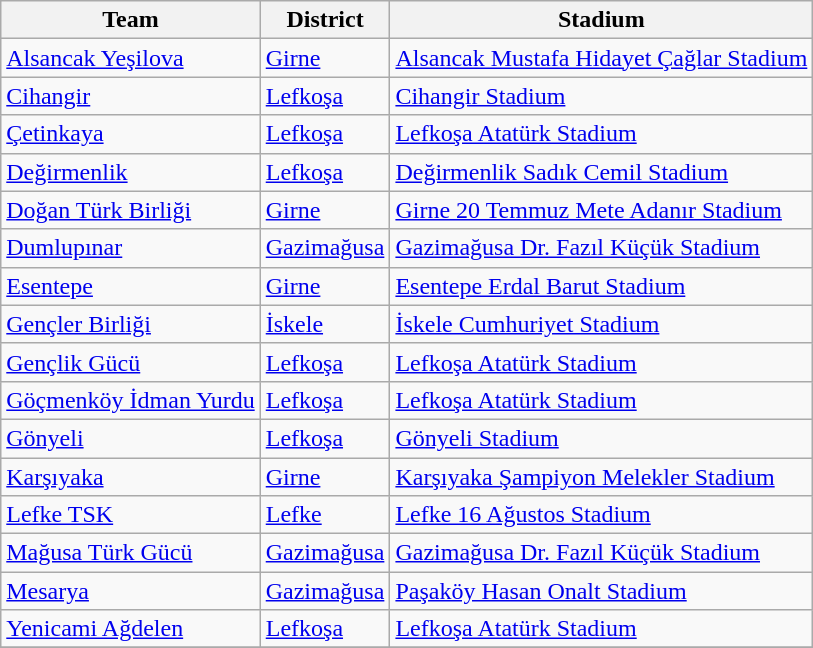<table class="wikitable sortable" style="text-align: left;">
<tr>
<th>Team</th>
<th>District</th>
<th>Stadium</th>
</tr>
<tr>
<td><a href='#'>Alsancak Yeşilova</a></td>
<td><a href='#'>Girne</a></td>
<td><a href='#'>Alsancak Mustafa Hidayet Çağlar Stadium</a></td>
</tr>
<tr>
<td><a href='#'>Cihangir</a></td>
<td><a href='#'>Lefkoşa</a></td>
<td><a href='#'>Cihangir Stadium</a></td>
</tr>
<tr>
<td><a href='#'>Çetinkaya</a></td>
<td><a href='#'>Lefkoşa</a></td>
<td><a href='#'>Lefkoşa Atatürk Stadium</a></td>
</tr>
<tr>
<td><a href='#'>Değirmenlik</a></td>
<td><a href='#'>Lefkoşa</a></td>
<td><a href='#'>Değirmenlik Sadık Cemil Stadium</a></td>
</tr>
<tr>
<td><a href='#'>Doğan Türk Birliği</a></td>
<td><a href='#'>Girne</a></td>
<td><a href='#'>Girne 20 Temmuz Mete Adanır Stadium</a></td>
</tr>
<tr>
<td><a href='#'>Dumlupınar</a></td>
<td><a href='#'>Gazimağusa</a></td>
<td><a href='#'>Gazimağusa Dr. Fazıl Küçük Stadium</a></td>
</tr>
<tr>
<td><a href='#'>Esentepe</a></td>
<td><a href='#'>Girne</a></td>
<td><a href='#'>Esentepe Erdal Barut Stadium</a></td>
</tr>
<tr>
<td><a href='#'>Gençler Birliği</a></td>
<td><a href='#'>İskele</a></td>
<td><a href='#'>İskele Cumhuriyet Stadium</a></td>
</tr>
<tr>
<td><a href='#'>Gençlik Gücü</a></td>
<td><a href='#'>Lefkoşa</a></td>
<td><a href='#'>Lefkoşa Atatürk Stadium</a></td>
</tr>
<tr>
<td><a href='#'>Göçmenköy İdman Yurdu</a></td>
<td><a href='#'>Lefkoşa</a></td>
<td><a href='#'>Lefkoşa Atatürk Stadium</a></td>
</tr>
<tr>
<td><a href='#'>Gönyeli</a></td>
<td><a href='#'>Lefkoşa</a></td>
<td><a href='#'>Gönyeli Stadium</a></td>
</tr>
<tr>
<td><a href='#'>Karşıyaka</a></td>
<td><a href='#'>Girne</a></td>
<td><a href='#'>Karşıyaka Şampiyon Melekler Stadium</a></td>
</tr>
<tr>
<td><a href='#'>Lefke TSK</a></td>
<td><a href='#'>Lefke</a></td>
<td><a href='#'>Lefke 16 Ağustos Stadium</a></td>
</tr>
<tr>
<td><a href='#'>Mağusa Türk Gücü</a></td>
<td><a href='#'>Gazimağusa</a></td>
<td><a href='#'>Gazimağusa Dr. Fazıl Küçük Stadium</a></td>
</tr>
<tr>
<td><a href='#'>Mesarya</a></td>
<td><a href='#'>Gazimağusa</a></td>
<td><a href='#'>Paşaköy Hasan Onalt Stadium</a></td>
</tr>
<tr>
<td><a href='#'>Yenicami Ağdelen</a></td>
<td><a href='#'>Lefkoşa</a></td>
<td><a href='#'>Lefkoşa Atatürk Stadium</a></td>
</tr>
<tr>
</tr>
</table>
